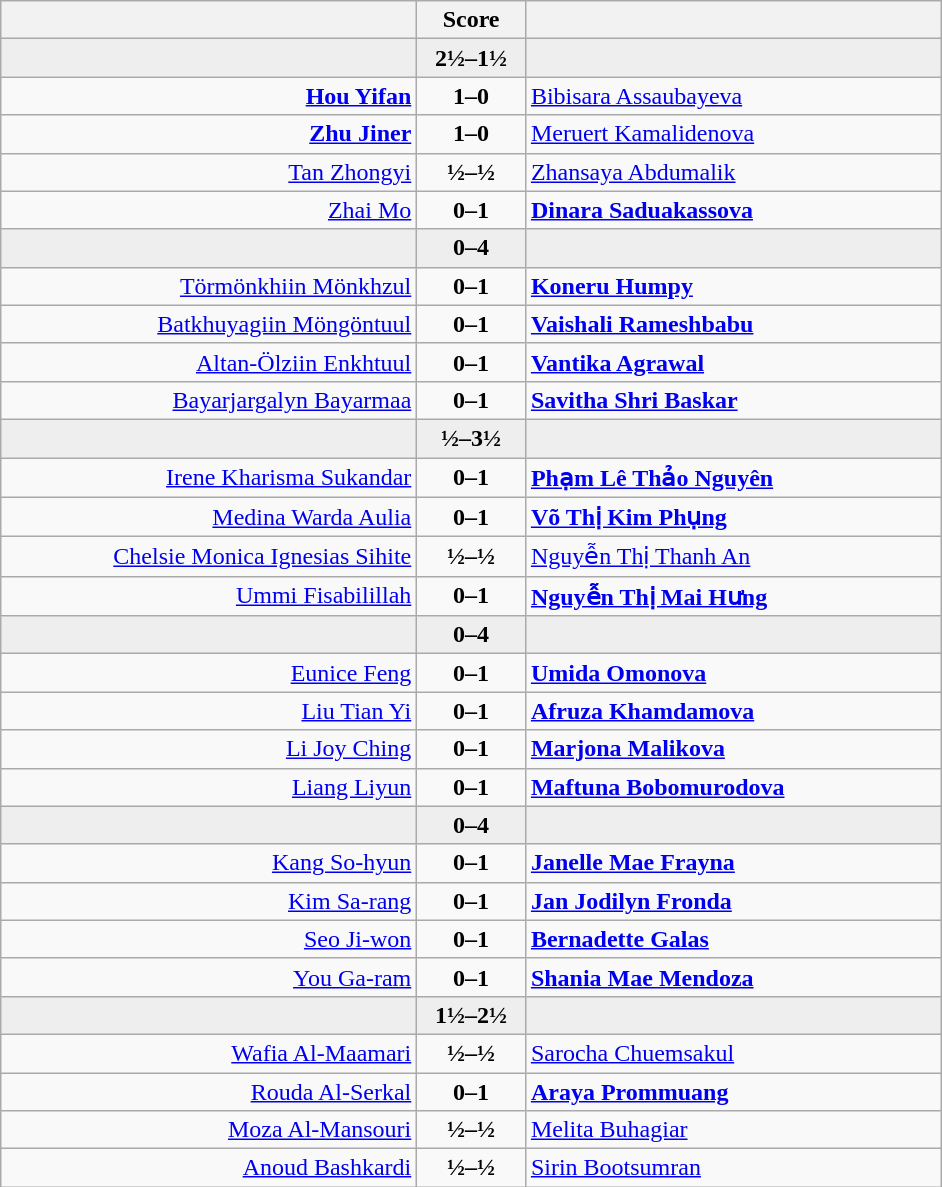<table class="wikitable" style="text-align: center;">
<tr>
<th align="right" width="270"></th>
<th width="65">Score</th>
<th align="left" width="270"></th>
</tr>
<tr style="background:#eeeeee;">
<td align=right><strong></strong></td>
<td align=center><strong>2½–1½</strong></td>
<td align=left></td>
</tr>
<tr>
<td align=right><strong><a href='#'>Hou Yifan</a></strong></td>
<td align=center><strong>1–0</strong></td>
<td align=left><a href='#'>Bibisara Assaubayeva</a></td>
</tr>
<tr>
<td align=right><strong><a href='#'>Zhu Jiner</a></strong></td>
<td align=center><strong>1–0</strong></td>
<td align=left><a href='#'>Meruert Kamalidenova</a></td>
</tr>
<tr>
<td align=right><a href='#'>Tan Zhongyi</a></td>
<td align=center><strong>½–½</strong></td>
<td align=left><a href='#'>Zhansaya Abdumalik</a></td>
</tr>
<tr>
<td align=right><a href='#'>Zhai Mo</a></td>
<td align=center><strong>0–1</strong></td>
<td align=left><strong><a href='#'>Dinara Saduakassova</a></strong></td>
</tr>
<tr style="background:#eeeeee;">
<td align=right></td>
<td align=center><strong>0–4</strong></td>
<td align=left><strong></strong></td>
</tr>
<tr>
<td align=right><a href='#'>Törmönkhiin Mönkhzul</a></td>
<td align=center><strong>0–1</strong></td>
<td align=left><strong><a href='#'>Koneru Humpy</a></strong></td>
</tr>
<tr>
<td align=right><a href='#'>Batkhuyagiin Möngöntuul</a></td>
<td align=center><strong>0–1</strong></td>
<td align=left><strong><a href='#'>Vaishali Rameshbabu</a></strong></td>
</tr>
<tr>
<td align=right><a href='#'>Altan-Ölziin Enkhtuul</a></td>
<td align=center><strong>0–1</strong></td>
<td align=left><strong><a href='#'>Vantika Agrawal</a></strong></td>
</tr>
<tr>
<td align=right><a href='#'>Bayarjargalyn Bayarmaa</a></td>
<td align=center><strong>0–1</strong></td>
<td align=left><strong><a href='#'>Savitha Shri Baskar</a></strong></td>
</tr>
<tr style="background:#eeeeee;">
<td align=right></td>
<td align=center><strong>½–3½</strong></td>
<td align=left></td>
</tr>
<tr>
<td align=right><a href='#'>Irene Kharisma Sukandar</a></td>
<td align=center><strong>0–1</strong></td>
<td align=left><strong><a href='#'>Phạm Lê Thảo Nguyên</a></strong></td>
</tr>
<tr>
<td align=right><a href='#'>Medina Warda Aulia</a></td>
<td align=center><strong>0–1</strong></td>
<td align=left><strong><a href='#'>Võ Thị Kim Phụng</a></strong></td>
</tr>
<tr>
<td align=right><a href='#'>Chelsie Monica Ignesias Sihite</a></td>
<td align=center><strong>½–½</strong></td>
<td align=left><a href='#'>Nguyễn Thị Thanh An</a></td>
</tr>
<tr>
<td align=right><a href='#'>Ummi Fisabilillah</a></td>
<td align=center><strong>0–1</strong></td>
<td align=left><strong><a href='#'>Nguyễn Thị Mai Hưng</a></strong></td>
</tr>
<tr style="background:#eeeeee;">
<td align=right></td>
<td align=center><strong>0–4</strong></td>
<td align=left><strong></strong></td>
</tr>
<tr>
<td align=right><a href='#'>Eunice Feng</a></td>
<td align=center><strong>0–1</strong></td>
<td align=left><strong><a href='#'>Umida Omonova</a></strong></td>
</tr>
<tr>
<td align=right><a href='#'>Liu Tian Yi</a></td>
<td align=center><strong>0–1</strong></td>
<td align=left><strong><a href='#'>Afruza Khamdamova</a></strong></td>
</tr>
<tr>
<td align=right><a href='#'>Li Joy Ching</a></td>
<td align=center><strong>0–1</strong></td>
<td align=left><strong><a href='#'>Marjona Malikova</a></strong></td>
</tr>
<tr>
<td align=right><a href='#'>Liang Liyun</a></td>
<td align=center><strong>0–1</strong></td>
<td align=left><strong><a href='#'>Maftuna Bobomurodova</a></strong></td>
</tr>
<tr style="background:#eeeeee;">
<td align=right></td>
<td align=center><strong>0–4</strong></td>
<td align=left><strong></strong></td>
</tr>
<tr>
<td align=right><a href='#'>Kang So-hyun</a></td>
<td align=center><strong>0–1</strong></td>
<td align=left><strong><a href='#'>Janelle Mae Frayna</a></strong></td>
</tr>
<tr>
<td align=right><a href='#'>Kim Sa-rang</a></td>
<td align=center><strong>0–1</strong></td>
<td align=left><strong><a href='#'>Jan Jodilyn Fronda</a></strong></td>
</tr>
<tr>
<td align=right><a href='#'>Seo Ji-won</a></td>
<td align=center><strong>0–1</strong></td>
<td align=left><strong><a href='#'>Bernadette Galas</a></strong></td>
</tr>
<tr>
<td align=right><a href='#'>You Ga-ram</a></td>
<td align=center><strong>0–1</strong></td>
<td align=left><strong><a href='#'>Shania Mae Mendoza</a></strong></td>
</tr>
<tr style="background:#eeeeee;">
<td align=right></td>
<td align=center><strong>1½–2½</strong></td>
<td align=left><strong></strong></td>
</tr>
<tr>
<td align=right><a href='#'>Wafia Al-Maamari</a></td>
<td align=center><strong>½–½</strong></td>
<td align=left><a href='#'>Sarocha Chuemsakul</a></td>
</tr>
<tr>
<td align=right><a href='#'>Rouda Al-Serkal</a></td>
<td align=center><strong>0–1</strong></td>
<td align=left><strong><a href='#'>Araya Prommuang</a></strong></td>
</tr>
<tr>
<td align=right><a href='#'>Moza Al-Mansouri</a></td>
<td align=center><strong>½–½</strong></td>
<td align=left><a href='#'>Melita Buhagiar</a></td>
</tr>
<tr>
<td align=right><a href='#'>Anoud Bashkardi</a></td>
<td align=center><strong>½–½</strong></td>
<td align=left><a href='#'>Sirin Bootsumran</a></td>
</tr>
</table>
